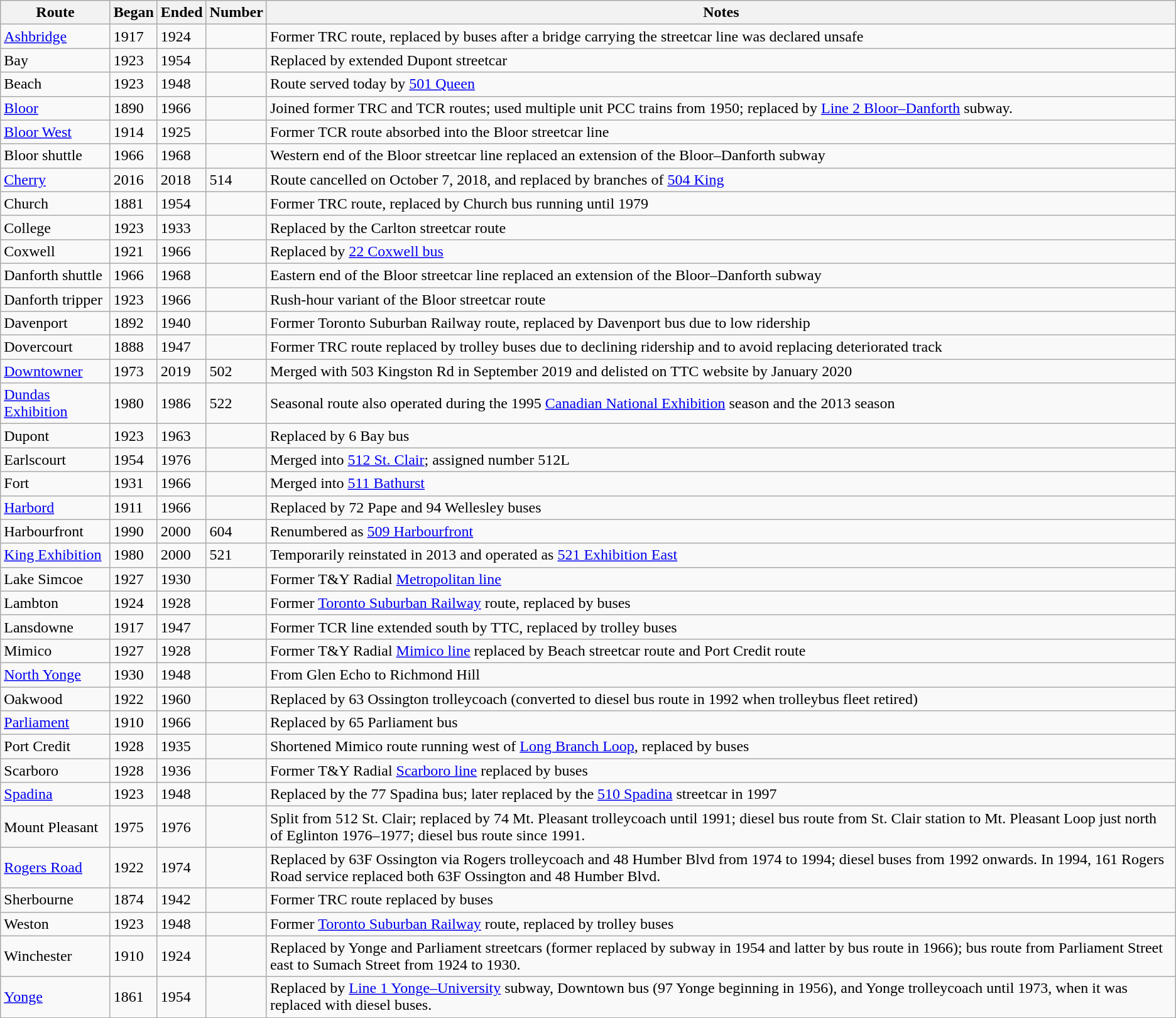<table class="wikitable sortable">
<tr>
<th>Route</th>
<th>Began</th>
<th>Ended</th>
<th>Number</th>
<th class="unsortable">Notes</th>
</tr>
<tr>
<td><a href='#'>Ashbridge</a></td>
<td>1917</td>
<td>1924</td>
<td></td>
<td>Former TRC route, replaced by buses after a bridge carrying the streetcar line was declared unsafe</td>
</tr>
<tr>
<td>Bay</td>
<td>1923</td>
<td>1954</td>
<td></td>
<td>Replaced by extended Dupont streetcar</td>
</tr>
<tr>
<td>Beach</td>
<td>1923</td>
<td>1948</td>
<td></td>
<td>Route served today by <a href='#'>501 Queen</a></td>
</tr>
<tr>
<td><a href='#'>Bloor</a></td>
<td>1890</td>
<td>1966</td>
<td></td>
<td>Joined former TRC and TCR routes; used multiple unit PCC trains from 1950; replaced by <a href='#'>Line 2 Bloor–Danforth</a> subway.</td>
</tr>
<tr>
<td><a href='#'>Bloor West</a></td>
<td>1914</td>
<td>1925</td>
<td></td>
<td>Former TCR route absorbed into the Bloor streetcar line</td>
</tr>
<tr>
<td>Bloor shuttle</td>
<td>1966</td>
<td>1968</td>
<td></td>
<td>Western end of the Bloor streetcar line replaced an extension of the Bloor–Danforth subway</td>
</tr>
<tr>
<td><a href='#'>Cherry</a></td>
<td>2016</td>
<td>2018</td>
<td>514</td>
<td>Route cancelled on October 7, 2018, and replaced by branches of <a href='#'>504 King</a></td>
</tr>
<tr>
<td>Church</td>
<td>1881</td>
<td>1954</td>
<td></td>
<td>Former TRC route, replaced by Church bus running until 1979</td>
</tr>
<tr>
<td>College</td>
<td>1923</td>
<td>1933</td>
<td></td>
<td>Replaced by the Carlton streetcar route</td>
</tr>
<tr>
<td>Coxwell</td>
<td>1921</td>
<td>1966</td>
<td></td>
<td>Replaced by <a href='#'>22 Coxwell bus</a></td>
</tr>
<tr>
<td>Danforth shuttle</td>
<td>1966</td>
<td>1968</td>
<td></td>
<td>Eastern end of the Bloor streetcar line replaced an extension of the Bloor–Danforth subway</td>
</tr>
<tr>
<td>Danforth tripper</td>
<td>1923</td>
<td>1966</td>
<td></td>
<td>Rush-hour variant of the Bloor streetcar route</td>
</tr>
<tr>
<td>Davenport</td>
<td>1892</td>
<td>1940</td>
<td></td>
<td>Former Toronto Suburban Railway route, replaced by Davenport bus due to low ridership</td>
</tr>
<tr>
<td>Dovercourt</td>
<td>1888</td>
<td>1947</td>
<td></td>
<td>Former TRC route replaced by trolley buses due to declining ridership and to avoid replacing deteriorated track</td>
</tr>
<tr>
<td><a href='#'>Downtowner</a></td>
<td>1973</td>
<td>2019</td>
<td>502</td>
<td>Merged with 503 Kingston Rd in September 2019 and delisted on TTC website by January 2020</td>
</tr>
<tr>
<td><a href='#'>Dundas Exhibition</a></td>
<td>1980</td>
<td>1986</td>
<td>522</td>
<td>Seasonal route also operated during the 1995 <a href='#'>Canadian National Exhibition</a> season and the 2013 season</td>
</tr>
<tr>
<td>Dupont</td>
<td>1923</td>
<td>1963</td>
<td></td>
<td>Replaced by 6 Bay bus</td>
</tr>
<tr>
<td>Earlscourt</td>
<td>1954</td>
<td>1976</td>
<td></td>
<td>Merged into <a href='#'>512 St. Clair</a>; assigned number 512L</td>
</tr>
<tr>
<td>Fort</td>
<td>1931</td>
<td>1966</td>
<td></td>
<td>Merged into <a href='#'>511 Bathurst</a></td>
</tr>
<tr>
<td><a href='#'>Harbord</a></td>
<td>1911</td>
<td>1966</td>
<td></td>
<td>Replaced by 72 Pape and 94 Wellesley buses</td>
</tr>
<tr>
<td>Harbourfront</td>
<td>1990</td>
<td>2000</td>
<td>604</td>
<td>Renumbered as <a href='#'>509 Harbourfront</a></td>
</tr>
<tr>
<td><a href='#'>King Exhibition</a></td>
<td>1980</td>
<td>2000</td>
<td>521</td>
<td>Temporarily reinstated in 2013 and operated as <a href='#'>521 Exhibition East</a></td>
</tr>
<tr>
<td>Lake Simcoe</td>
<td>1927</td>
<td>1930</td>
<td></td>
<td>Former T&Y Radial <a href='#'>Metropolitan line</a></td>
</tr>
<tr>
<td>Lambton</td>
<td>1924</td>
<td>1928</td>
<td></td>
<td>Former <a href='#'>Toronto Suburban Railway</a> route, replaced by buses</td>
</tr>
<tr>
<td>Lansdowne</td>
<td>1917</td>
<td>1947</td>
<td></td>
<td>Former TCR line extended south by TTC, replaced by trolley buses</td>
</tr>
<tr>
<td>Mimico</td>
<td>1927</td>
<td>1928</td>
<td></td>
<td>Former T&Y Radial <a href='#'>Mimico line</a> replaced by Beach streetcar route and Port Credit route</td>
</tr>
<tr>
<td><a href='#'>North Yonge</a></td>
<td>1930</td>
<td>1948</td>
<td></td>
<td>From Glen Echo to Richmond Hill</td>
</tr>
<tr>
<td>Oakwood</td>
<td>1922</td>
<td>1960</td>
<td></td>
<td>Replaced by 63 Ossington trolleycoach (converted to diesel bus route in 1992 when trolleybus fleet retired)</td>
</tr>
<tr>
<td><a href='#'>Parliament</a></td>
<td>1910</td>
<td>1966</td>
<td></td>
<td>Replaced by 65 Parliament bus</td>
</tr>
<tr>
<td>Port Credit</td>
<td>1928</td>
<td>1935</td>
<td></td>
<td>Shortened Mimico route running west of <a href='#'>Long Branch Loop</a>, replaced by buses</td>
</tr>
<tr>
<td>Scarboro</td>
<td>1928</td>
<td>1936</td>
<td></td>
<td>Former T&Y Radial <a href='#'>Scarboro line</a> replaced by buses</td>
</tr>
<tr>
<td><a href='#'>Spadina</a></td>
<td>1923</td>
<td>1948</td>
<td></td>
<td>Replaced by the 77 Spadina bus; later replaced by the <a href='#'>510 Spadina</a> streetcar in 1997</td>
</tr>
<tr>
<td>Mount Pleasant</td>
<td>1975</td>
<td>1976</td>
<td></td>
<td>Split from 512 St. Clair; replaced by 74 Mt. Pleasant trolleycoach until 1991; diesel bus route from St. Clair station to Mt. Pleasant Loop just north of Eglinton 1976–1977; diesel bus route since 1991.</td>
</tr>
<tr>
<td><a href='#'>Rogers Road</a></td>
<td>1922</td>
<td>1974</td>
<td></td>
<td>Replaced by 63F Ossington via Rogers trolleycoach and 48 Humber Blvd from 1974 to 1994; diesel buses from 1992 onwards. In 1994, 161 Rogers Road service replaced both 63F Ossington and 48 Humber Blvd.</td>
</tr>
<tr>
<td>Sherbourne</td>
<td>1874</td>
<td>1942</td>
<td></td>
<td>Former TRC route replaced by buses</td>
</tr>
<tr>
<td>Weston</td>
<td>1923</td>
<td>1948</td>
<td></td>
<td>Former <a href='#'>Toronto Suburban Railway</a> route, replaced by trolley buses</td>
</tr>
<tr>
<td>Winchester</td>
<td>1910</td>
<td>1924</td>
<td></td>
<td>Replaced by Yonge and Parliament streetcars (former replaced by subway in 1954 and latter by bus route in 1966); bus route from Parliament Street east to Sumach Street from 1924 to 1930.</td>
</tr>
<tr>
<td><a href='#'>Yonge</a></td>
<td>1861</td>
<td>1954</td>
<td></td>
<td>Replaced by <a href='#'>Line 1 Yonge–University</a> subway, Downtown bus (97 Yonge beginning in 1956), and Yonge trolleycoach until 1973, when it was replaced with diesel buses.</td>
</tr>
</table>
